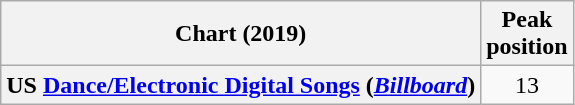<table class="wikitable plainrowheaders" style="text-align:center">
<tr>
<th scope="col">Chart (2019)</th>
<th scope="col">Peak<br>position</th>
</tr>
<tr>
<th scope="row">US <a href='#'>Dance/Electronic Digital Songs</a> (<em><a href='#'>Billboard</a></em>)</th>
<td>13</td>
</tr>
</table>
